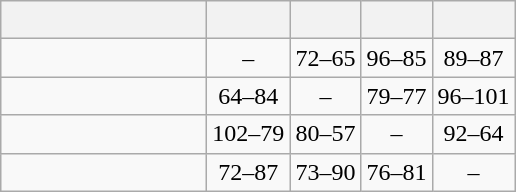<table class="wikitable" style="text-align:center;">
<tr>
<th width=130> </th>
<th></th>
<th></th>
<th></th>
<th></th>
</tr>
<tr>
<td style="text-align:left;"></td>
<td>–</td>
<td>72–65</td>
<td>96–85</td>
<td>89–87</td>
</tr>
<tr>
<td style="text-align:left;"></td>
<td>64–84</td>
<td>–</td>
<td>79–77</td>
<td>96–101</td>
</tr>
<tr>
<td style="text-align:left;"></td>
<td>102–79</td>
<td>80–57</td>
<td>–</td>
<td>92–64</td>
</tr>
<tr>
<td style="text-align:left;"></td>
<td>72–87</td>
<td>73–90</td>
<td>76–81</td>
<td>–</td>
</tr>
</table>
